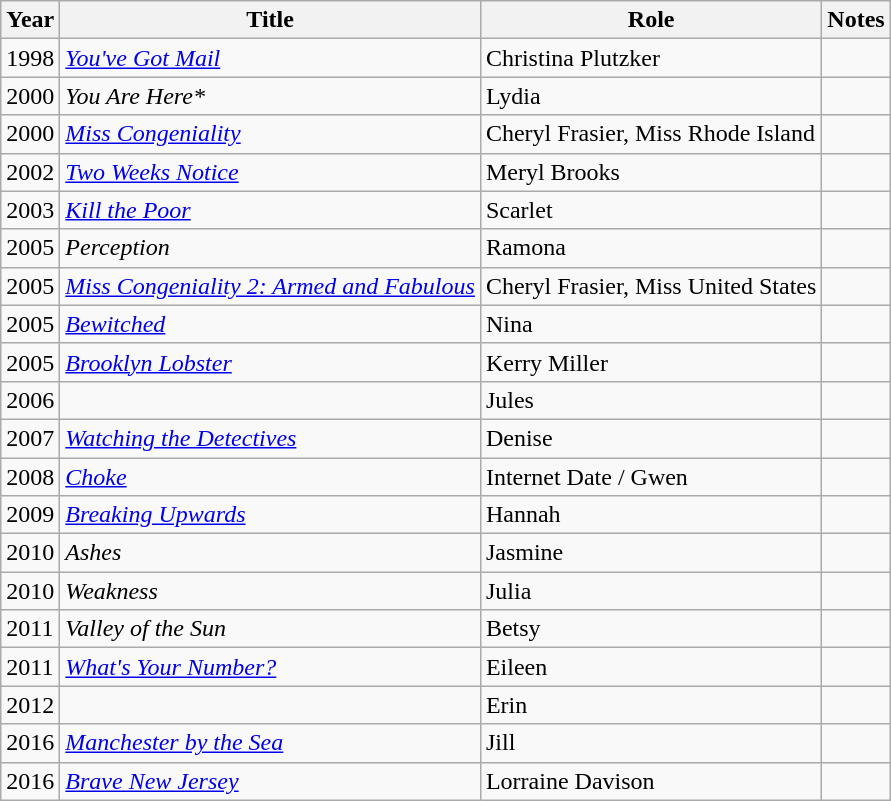<table class="wikitable sortable">
<tr>
<th>Year</th>
<th>Title</th>
<th>Role</th>
<th class="unsortable">Notes</th>
</tr>
<tr>
<td>1998</td>
<td><em><a href='#'>You've Got Mail</a></em></td>
<td>Christina Plutzker</td>
<td></td>
</tr>
<tr>
<td>2000</td>
<td><em>You Are Here*</em></td>
<td>Lydia</td>
<td></td>
</tr>
<tr>
<td>2000</td>
<td><em><a href='#'>Miss Congeniality</a></em></td>
<td>Cheryl Frasier, Miss Rhode Island</td>
<td></td>
</tr>
<tr>
<td>2002</td>
<td><em><a href='#'>Two Weeks Notice</a></em></td>
<td>Meryl Brooks</td>
<td></td>
</tr>
<tr>
<td>2003</td>
<td><em><a href='#'>Kill the Poor</a></em></td>
<td>Scarlet</td>
<td></td>
</tr>
<tr>
<td>2005</td>
<td><em>Perception</em></td>
<td>Ramona</td>
<td></td>
</tr>
<tr>
<td>2005</td>
<td><em><a href='#'>Miss Congeniality 2: Armed and Fabulous</a></em></td>
<td>Cheryl Frasier, Miss United States</td>
<td></td>
</tr>
<tr>
<td>2005</td>
<td><em><a href='#'>Bewitched</a></em></td>
<td>Nina</td>
<td></td>
</tr>
<tr>
<td>2005</td>
<td><em><a href='#'>Brooklyn Lobster</a></em></td>
<td>Kerry Miller</td>
<td></td>
</tr>
<tr>
<td>2006</td>
<td><em></em></td>
<td>Jules</td>
<td></td>
</tr>
<tr>
<td>2007</td>
<td><em><a href='#'>Watching the Detectives</a></em></td>
<td>Denise</td>
<td></td>
</tr>
<tr>
<td>2008</td>
<td><em><a href='#'>Choke</a></em></td>
<td>Internet Date / Gwen</td>
<td></td>
</tr>
<tr>
<td>2009</td>
<td><em><a href='#'>Breaking Upwards</a></em></td>
<td>Hannah</td>
<td></td>
</tr>
<tr>
<td>2010</td>
<td><em>Ashes</em></td>
<td>Jasmine</td>
<td></td>
</tr>
<tr>
<td>2010</td>
<td><em>Weakness</em></td>
<td>Julia</td>
<td></td>
</tr>
<tr>
<td>2011</td>
<td><em>Valley of the Sun</em></td>
<td>Betsy</td>
<td></td>
</tr>
<tr>
<td>2011</td>
<td><em><a href='#'>What's Your Number?</a></em></td>
<td>Eileen</td>
<td></td>
</tr>
<tr>
<td>2012</td>
<td><em></em></td>
<td>Erin</td>
<td></td>
</tr>
<tr>
<td>2016</td>
<td><em><a href='#'>Manchester by the Sea</a></em></td>
<td>Jill</td>
<td></td>
</tr>
<tr>
<td>2016</td>
<td><em><a href='#'>Brave New Jersey</a></em></td>
<td>Lorraine Davison</td>
<td></td>
</tr>
</table>
